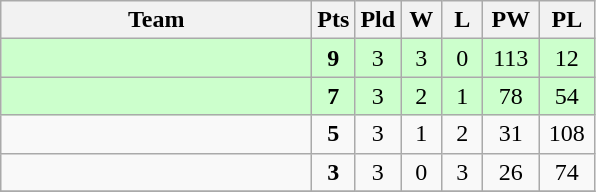<table class="wikitable" style="text-align:center">
<tr>
<th width=200>Team</th>
<th width=20>Pts</th>
<th width=20>Pld</th>
<th width=20>W</th>
<th width=20>L</th>
<th width=30>PW</th>
<th width=30>PL</th>
</tr>
<tr bgcolor="ccffcc">
<td style="text-align:left;"></td>
<td><strong>9</strong></td>
<td>3</td>
<td>3</td>
<td>0</td>
<td>113</td>
<td>12</td>
</tr>
<tr bgcolor="ccffcc">
<td style="text-align:left;"></td>
<td><strong>7</strong></td>
<td>3</td>
<td>2</td>
<td>1</td>
<td>78</td>
<td>54</td>
</tr>
<tr>
<td style="text-align:left;"></td>
<td><strong>5</strong></td>
<td>3</td>
<td>1</td>
<td>2</td>
<td>31</td>
<td>108</td>
</tr>
<tr>
<td style="text-align:left;"></td>
<td><strong>3</strong></td>
<td>3</td>
<td>0</td>
<td>3</td>
<td>26</td>
<td>74</td>
</tr>
<tr>
</tr>
</table>
